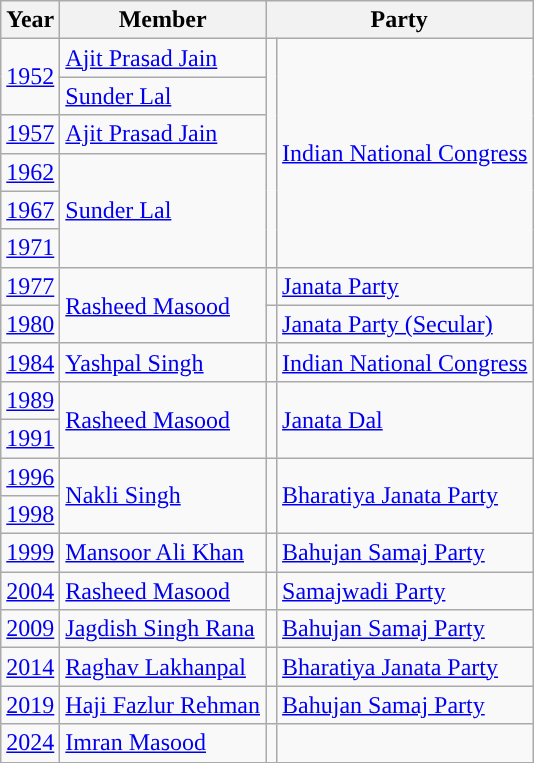<table class="wikitable">
<tr>
<th>Year</th>
<th>Member</th>
<th colspan="2">Party</th>
</tr>
<tr>
<td rowspan="2"><a href='#'>1952</a></td>
<td><a href='#'>Ajit Prasad Jain</a></td>
<td rowspan="7" style="background-color: "></td>
<td rowspan="7"><a href='#'>Indian National Congress</a></td>
</tr>
<tr>
<td><a href='#'>Sunder Lal</a></td>
</tr>
<tr>
<td rowspan="2"><a href='#'>1957</a></td>
<td><a href='#'>Ajit Prasad Jain</a></td>
</tr>
<tr>
<td rowspan="4"><a href='#'>Sunder Lal</a></td>
</tr>
<tr>
<td><a href='#'>1962</a></td>
</tr>
<tr>
<td><a href='#'>1967</a></td>
</tr>
<tr>
<td><a href='#'>1971</a></td>
</tr>
<tr>
<td><a href='#'>1977</a></td>
<td rowspan="2"><a href='#'>Rasheed Masood</a></td>
<td style="background-color: "></td>
<td><a href='#'>Janata Party</a></td>
</tr>
<tr>
<td><a href='#'>1980</a></td>
<td style="background-color: "></td>
<td><a href='#'>Janata Party (Secular)</a></td>
</tr>
<tr>
<td><a href='#'>1984</a></td>
<td><a href='#'>Yashpal Singh</a></td>
<td style="background-color: "></td>
<td><a href='#'>Indian National Congress</a></td>
</tr>
<tr>
<td><a href='#'>1989</a></td>
<td rowspan="2"><a href='#'>Rasheed Masood</a></td>
<td rowspan="2" style="background-color: "></td>
<td rowspan="2"><a href='#'>Janata Dal</a></td>
</tr>
<tr>
<td><a href='#'>1991</a></td>
</tr>
<tr>
<td><a href='#'>1996</a></td>
<td rowspan="2"><a href='#'>Nakli Singh</a></td>
<td rowspan="2" style="background-color: "></td>
<td rowspan="2"><a href='#'>Bharatiya Janata Party</a></td>
</tr>
<tr>
<td><a href='#'>1998</a></td>
</tr>
<tr>
<td><a href='#'>1999</a></td>
<td><a href='#'>Mansoor Ali Khan</a></td>
<td style="background-color: "></td>
<td><a href='#'>Bahujan Samaj Party</a></td>
</tr>
<tr>
<td><a href='#'>2004</a></td>
<td><a href='#'>Rasheed Masood</a></td>
<td style="background-color: "></td>
<td><a href='#'>Samajwadi Party</a></td>
</tr>
<tr>
<td><a href='#'>2009</a></td>
<td><a href='#'>Jagdish Singh Rana</a></td>
<td style="background-color: "></td>
<td><a href='#'>Bahujan Samaj Party</a></td>
</tr>
<tr>
<td><a href='#'>2014</a></td>
<td><a href='#'>Raghav Lakhanpal</a></td>
<td style="background-color: "></td>
<td><a href='#'>Bharatiya Janata Party</a></td>
</tr>
<tr>
<td><a href='#'>2019</a></td>
<td><a href='#'>Haji Fazlur Rehman</a></td>
<td style="background-color: "></td>
<td><a href='#'>Bahujan Samaj Party</a></td>
</tr>
<tr>
<td><a href='#'>2024</a></td>
<td><a href='#'>Imran Masood</a></td>
<td></td>
</tr>
</table>
